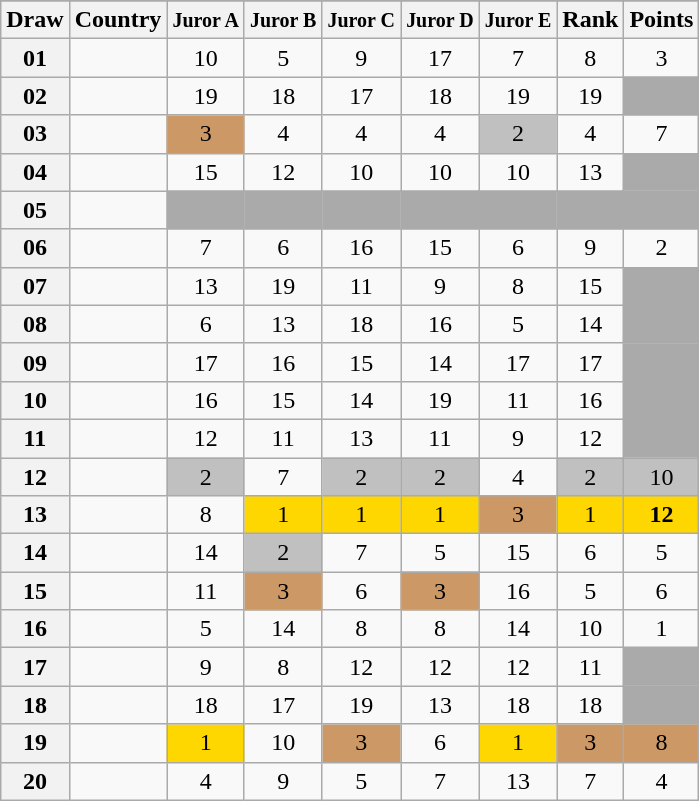<table class="sortable wikitable collapsible plainrowheaders" style="text-align:center;">
<tr>
</tr>
<tr>
<th scope="col">Draw</th>
<th scope="col">Country</th>
<th scope="col"><small>Juror A</small></th>
<th scope="col"><small>Juror B</small></th>
<th scope="col"><small>Juror C</small></th>
<th scope="col"><small>Juror D</small></th>
<th scope="col"><small>Juror E</small></th>
<th scope="col">Rank</th>
<th scope="col">Points</th>
</tr>
<tr>
<th scope="row" style="text-align:center;">01</th>
<td style="text-align:left;"></td>
<td>10</td>
<td>5</td>
<td>9</td>
<td>17</td>
<td>7</td>
<td>8</td>
<td>3</td>
</tr>
<tr>
<th scope="row" style="text-align:center;">02</th>
<td style="text-align:left;"></td>
<td>19</td>
<td>18</td>
<td>17</td>
<td>18</td>
<td>19</td>
<td>19</td>
<td style="background:#AAAAAA;"></td>
</tr>
<tr>
<th scope="row" style="text-align:center;">03</th>
<td style="text-align:left;"></td>
<td style="background:#CC9966;">3</td>
<td>4</td>
<td>4</td>
<td>4</td>
<td style="background:silver;">2</td>
<td>4</td>
<td>7</td>
</tr>
<tr>
<th scope="row" style="text-align:center;">04</th>
<td style="text-align:left;"></td>
<td>15</td>
<td>12</td>
<td>10</td>
<td>10</td>
<td>10</td>
<td>13</td>
<td style="background:#AAAAAA;"></td>
</tr>
<tr class="sortbottom">
<th scope="row" style="text-align:center;">05</th>
<td style="text-align:left;"></td>
<td style="background:#AAAAAA;"></td>
<td style="background:#AAAAAA;"></td>
<td style="background:#AAAAAA;"></td>
<td style="background:#AAAAAA;"></td>
<td style="background:#AAAAAA;"></td>
<td style="background:#AAAAAA;"></td>
<td style="background:#AAAAAA;"></td>
</tr>
<tr>
<th scope="row" style="text-align:center;">06</th>
<td style="text-align:left;"></td>
<td>7</td>
<td>6</td>
<td>16</td>
<td>15</td>
<td>6</td>
<td>9</td>
<td>2</td>
</tr>
<tr>
<th scope="row" style="text-align:center;">07</th>
<td style="text-align:left;"></td>
<td>13</td>
<td>19</td>
<td>11</td>
<td>9</td>
<td>8</td>
<td>15</td>
<td style="background:#AAAAAA;"></td>
</tr>
<tr>
<th scope="row" style="text-align:center;">08</th>
<td style="text-align:left;"></td>
<td>6</td>
<td>13</td>
<td>18</td>
<td>16</td>
<td>5</td>
<td>14</td>
<td style="background:#AAAAAA;"></td>
</tr>
<tr>
<th scope="row" style="text-align:center;">09</th>
<td style="text-align:left;"></td>
<td>17</td>
<td>16</td>
<td>15</td>
<td>14</td>
<td>17</td>
<td>17</td>
<td style="background:#AAAAAA;"></td>
</tr>
<tr>
<th scope="row" style="text-align:center;">10</th>
<td style="text-align:left;"></td>
<td>16</td>
<td>15</td>
<td>14</td>
<td>19</td>
<td>11</td>
<td>16</td>
<td style="background:#AAAAAA;"></td>
</tr>
<tr>
<th scope="row" style="text-align:center;">11</th>
<td style="text-align:left;"></td>
<td>12</td>
<td>11</td>
<td>13</td>
<td>11</td>
<td>9</td>
<td>12</td>
<td style="background:#AAAAAA;"></td>
</tr>
<tr>
<th scope="row" style="text-align:center;">12</th>
<td style="text-align:left;"></td>
<td style="background:silver;">2</td>
<td>7</td>
<td style="background:silver;">2</td>
<td style="background:silver;">2</td>
<td>4</td>
<td style="background:silver;">2</td>
<td style="background:silver;">10</td>
</tr>
<tr>
<th scope="row" style="text-align:center;">13</th>
<td style="text-align:left;"></td>
<td>8</td>
<td style="background:gold;">1</td>
<td style="background:gold;">1</td>
<td style="background:gold;">1</td>
<td style="background:#CC9966;">3</td>
<td style="background:gold;">1</td>
<td style="background:gold;"><strong>12</strong></td>
</tr>
<tr>
<th scope="row" style="text-align:center;">14</th>
<td style="text-align:left;"></td>
<td>14</td>
<td style="background:silver;">2</td>
<td>7</td>
<td>5</td>
<td>15</td>
<td>6</td>
<td>5</td>
</tr>
<tr>
<th scope="row" style="text-align:center;">15</th>
<td style="text-align:left;"></td>
<td>11</td>
<td style="background:#CC9966;">3</td>
<td>6</td>
<td style="background:#CC9966;">3</td>
<td>16</td>
<td>5</td>
<td>6</td>
</tr>
<tr>
<th scope="row" style="text-align:center;">16</th>
<td style="text-align:left;"></td>
<td>5</td>
<td>14</td>
<td>8</td>
<td>8</td>
<td>14</td>
<td>10</td>
<td>1</td>
</tr>
<tr>
<th scope="row" style="text-align:center;">17</th>
<td style="text-align:left;"></td>
<td>9</td>
<td>8</td>
<td>12</td>
<td>12</td>
<td>12</td>
<td>11</td>
<td style="background:#AAAAAA;"></td>
</tr>
<tr>
<th scope="row" style="text-align:center;">18</th>
<td style="text-align:left;"></td>
<td>18</td>
<td>17</td>
<td>19</td>
<td>13</td>
<td>18</td>
<td>18</td>
<td style="background:#AAAAAA;"></td>
</tr>
<tr>
<th scope="row" style="text-align:center;">19</th>
<td style="text-align:left;"></td>
<td style="background:gold;">1</td>
<td>10</td>
<td style="background:#CC9966;">3</td>
<td>6</td>
<td style="background:gold;">1</td>
<td style="background:#CC9966;">3</td>
<td style="background:#CC9966;">8</td>
</tr>
<tr>
<th scope="row" style="text-align:center;">20</th>
<td style="text-align:left;"></td>
<td>4</td>
<td>9</td>
<td>5</td>
<td>7</td>
<td>13</td>
<td>7</td>
<td>4</td>
</tr>
</table>
